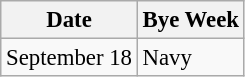<table class="wikitable" style="font-size:95%;">
<tr>
<th>Date</th>
<th colspan="1">Bye Week</th>
</tr>
<tr>
<td>September 18</td>
<td>Navy</td>
</tr>
</table>
